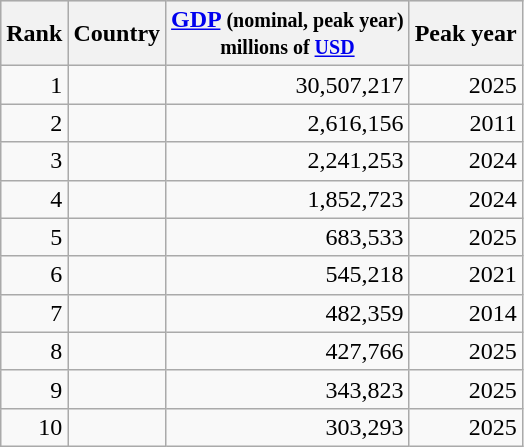<table class="wikitable" style="text-align: right; float:left; border:1px solid #aaa; margin:10px">
<tr style="background:#dbdbdb;">
<th>Rank</th>
<th>Country</th>
<th><a href='#'>GDP</a> <small>(nominal, peak year)</small><br><small>millions of <a href='#'>USD</a></small></th>
<th>Peak year</th>
</tr>
<tr>
<td>1</td>
<td align=left></td>
<td>30,507,217</td>
<td>2025</td>
</tr>
<tr>
<td>2</td>
<td align=left></td>
<td>2,616,156</td>
<td>2011</td>
</tr>
<tr>
<td>3</td>
<td align=left></td>
<td>2,241,253</td>
<td>2024</td>
</tr>
<tr>
<td>4</td>
<td align=left></td>
<td>1,852,723</td>
<td>2024</td>
</tr>
<tr>
<td>5</td>
<td align=left></td>
<td>683,533</td>
<td>2025</td>
</tr>
<tr>
<td>6</td>
<td align=left></td>
<td>545,218</td>
<td>2021</td>
</tr>
<tr>
<td>7</td>
<td align=left></td>
<td>482,359</td>
<td>2014</td>
</tr>
<tr>
<td>8</td>
<td align=left></td>
<td>427,766</td>
<td>2025</td>
</tr>
<tr>
<td>9</td>
<td align=left></td>
<td>343,823</td>
<td>2025</td>
</tr>
<tr>
<td>10</td>
<td align=left></td>
<td>303,293</td>
<td>2025</td>
</tr>
</table>
